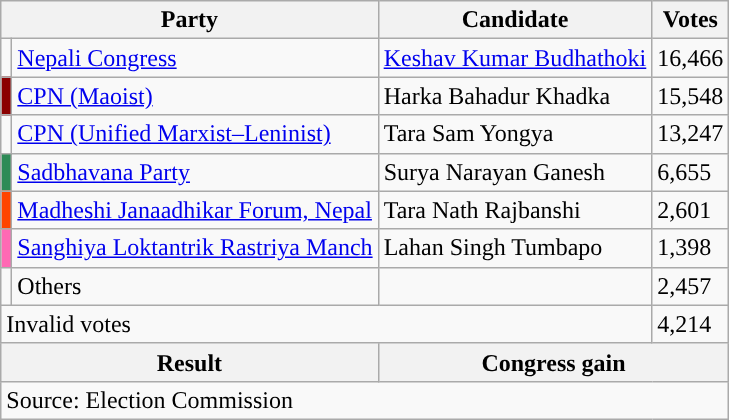<table class="wikitable">
<tr>
<th colspan="2">Party</th>
<th>Candidate</th>
<th>Votes</th>
</tr>
<tr>
<td style="background-color:"></td>
<td><a href='#'>Nepali Congress</a></td>
<td><a href='#'>Keshav Kumar Budhathoki</a></td>
<td>16,466</td>
</tr>
<tr>
<td style="background-color:darkred"></td>
<td><a href='#'>CPN (Maoist)</a></td>
<td>Harka Bahadur Khadka</td>
<td>15,548</td>
</tr>
<tr>
<td style="background-color:"></td>
<td><a href='#'>CPN (Unified Marxist–Leninist)</a></td>
<td>Tara Sam Yongya</td>
<td>13,247</td>
</tr>
<tr>
<td style="background-color:seagreen"></td>
<td><a href='#'>Sadbhavana Party</a></td>
<td>Surya Narayan Ganesh</td>
<td>6,655</td>
</tr>
<tr>
<td style="background-color:orangered"></td>
<td><a href='#'>Madheshi Janaadhikar Forum, Nepal</a></td>
<td>Tara Nath Rajbanshi</td>
<td>2,601</td>
</tr>
<tr>
<td style="background-color:hotpink"></td>
<td><a href='#'>Sanghiya Loktantrik Rastriya Manch</a></td>
<td>Lahan Singh Tumbapo</td>
<td>1,398</td>
</tr>
<tr>
<td></td>
<td>Others</td>
<td></td>
<td>2,457</td>
</tr>
<tr>
<td colspan="3">Invalid votes</td>
<td>4,214</td>
</tr>
<tr>
<th colspan="2">Result</th>
<th colspan="2">Congress gain</th>
</tr>
<tr>
<td colspan="4">Source: Election Commission</td>
</tr>
</table>
